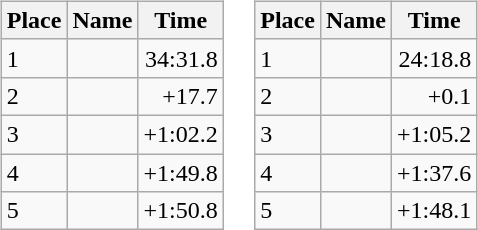<table border="0">
<tr>
<td valign="top"><br><table class="wikitable">
<tr>
<th>Place</th>
<th>Name</th>
<th>Time</th>
</tr>
<tr>
<td>1</td>
<td></td>
<td align="right">34:31.8</td>
</tr>
<tr>
<td>2</td>
<td></td>
<td align="right">+17.7</td>
</tr>
<tr>
<td>3</td>
<td></td>
<td align="right">+1:02.2</td>
</tr>
<tr>
<td>4</td>
<td></td>
<td align="right">+1:49.8</td>
</tr>
<tr>
<td>5</td>
<td></td>
<td align="right">+1:50.8</td>
</tr>
</table>
</td>
<td valign="top"><br><table class="wikitable">
<tr>
<th>Place</th>
<th>Name</th>
<th>Time</th>
</tr>
<tr>
<td>1</td>
<td></td>
<td align="right">24:18.8</td>
</tr>
<tr>
<td>2</td>
<td></td>
<td align="right">+0.1</td>
</tr>
<tr>
<td>3</td>
<td></td>
<td align="right">+1:05.2</td>
</tr>
<tr>
<td>4</td>
<td></td>
<td align="right">+1:37.6</td>
</tr>
<tr>
<td>5</td>
<td></td>
<td align="right">+1:48.1</td>
</tr>
</table>
</td>
</tr>
</table>
